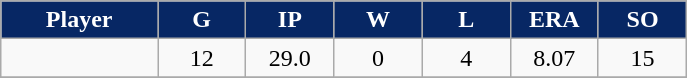<table class="wikitable sortable">
<tr>
<th style="background:#072764;color:white;" width="16%">Player</th>
<th style="background:#072764;color:white;" width="9%">G</th>
<th style="background:#072764;color:white;" width="9%">IP</th>
<th style="background:#072764;color:white;" width="9%">W</th>
<th style="background:#072764;color:white;" width="9%">L</th>
<th style="background:#072764;color:white;" width="9%">ERA</th>
<th style="background:#072764;color:white;" width="9%">SO</th>
</tr>
<tr align="center">
<td></td>
<td>12</td>
<td>29.0</td>
<td>0</td>
<td>4</td>
<td>8.07</td>
<td>15</td>
</tr>
<tr align="center">
</tr>
</table>
